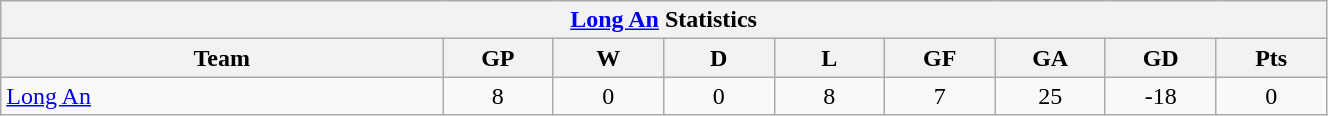<table width=70% class="wikitable" style="text-align:center;">
<tr>
<th colspan=9><a href='#'>Long An</a> Statistics</th>
</tr>
<tr>
<th width=20%>Team</th>
<th width=5%>GP</th>
<th width=5%>W</th>
<th width=5%>D</th>
<th width=5%>L</th>
<th width=5%>GF</th>
<th width=5%>GA</th>
<th width=5%>GD</th>
<th width=5%>Pts</th>
</tr>
<tr>
<td style="text-align:left;"> <a href='#'>Long An</a></td>
<td>8</td>
<td>0</td>
<td>0</td>
<td>8</td>
<td>7</td>
<td>25</td>
<td>-18</td>
<td>0</td>
</tr>
</table>
